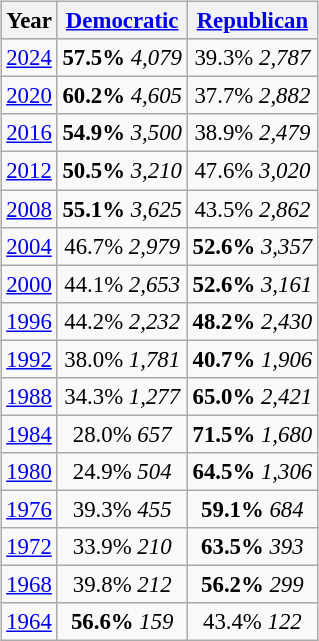<table class="wikitable"  style="float:right; margin:1em; font-size:95%;">
<tr style="background:lightgrey;">
<th>Year</th>
<th><a href='#'>Democratic</a></th>
<th><a href='#'>Republican</a></th>
</tr>
<tr>
<td align="center" ><a href='#'>2024</a></td>
<td align="center" ><strong>57.5%</strong> <em>4,079</em></td>
<td align="center" >39.3% <em>2,787</em></td>
</tr>
<tr>
<td align="center" ><a href='#'>2020</a></td>
<td align="center" ><strong>60.2%</strong> <em>4,605</em></td>
<td align="center" >37.7% <em>2,882</em></td>
</tr>
<tr>
<td align="center" ><a href='#'>2016</a></td>
<td align="center" ><strong>54.9%</strong> <em>3,500</em></td>
<td align="center" >38.9% <em>2,479</em></td>
</tr>
<tr>
<td align="center" ><a href='#'>2012</a></td>
<td align="center" ><strong>50.5%</strong> <em>3,210</em></td>
<td align="center" >47.6% <em>3,020</em></td>
</tr>
<tr>
<td align="center" ><a href='#'>2008</a></td>
<td align="center" ><strong>55.1%</strong> <em>3,625</em></td>
<td align="center" >43.5% <em>2,862</em></td>
</tr>
<tr>
<td align="center" ><a href='#'>2004</a></td>
<td align="center" >46.7% <em>2,979</em></td>
<td align="center" ><strong>52.6%</strong> <em>3,357</em></td>
</tr>
<tr>
<td align="center" ><a href='#'>2000</a></td>
<td align="center" >44.1% <em>2,653</em></td>
<td align="center" ><strong>52.6%</strong> <em>3,161</em></td>
</tr>
<tr>
<td align="center" ><a href='#'>1996</a></td>
<td align="center" >44.2% <em>2,232</em></td>
<td align="center" ><strong>48.2%</strong> <em>2,430</em></td>
</tr>
<tr>
<td align="center" ><a href='#'>1992</a></td>
<td align="center" >38.0% <em>1,781</em></td>
<td align="center" ><strong>40.7%</strong> <em>1,906</em></td>
</tr>
<tr>
<td align="center" ><a href='#'>1988</a></td>
<td align="center" >34.3% <em>1,277</em></td>
<td align="center" ><strong>65.0%</strong> <em>2,421</em></td>
</tr>
<tr>
<td align="center" ><a href='#'>1984</a></td>
<td align="center" >28.0% <em>657</em></td>
<td align="center" ><strong>71.5%</strong> <em>1,680</em></td>
</tr>
<tr>
<td align="center" ><a href='#'>1980</a></td>
<td align="center" >24.9% <em>504</em></td>
<td align="center" ><strong>64.5%</strong> <em>1,306</em></td>
</tr>
<tr>
<td align="center" ><a href='#'>1976</a></td>
<td align="center" >39.3% <em>455</em></td>
<td align="center" ><strong>59.1%</strong> <em>684</em></td>
</tr>
<tr>
<td align="center" ><a href='#'>1972</a></td>
<td align="center" >33.9% <em>210</em></td>
<td align="center" ><strong>63.5%</strong> <em>393</em></td>
</tr>
<tr>
<td align="center" ><a href='#'>1968</a></td>
<td align="center" >39.8% <em>212</em></td>
<td align="center" ><strong>56.2%</strong> <em>299</em></td>
</tr>
<tr>
<td align="center" ><a href='#'>1964</a></td>
<td align="center" ><strong>56.6%</strong> <em>159</em></td>
<td align="center" >43.4% <em>122</em></td>
</tr>
</table>
